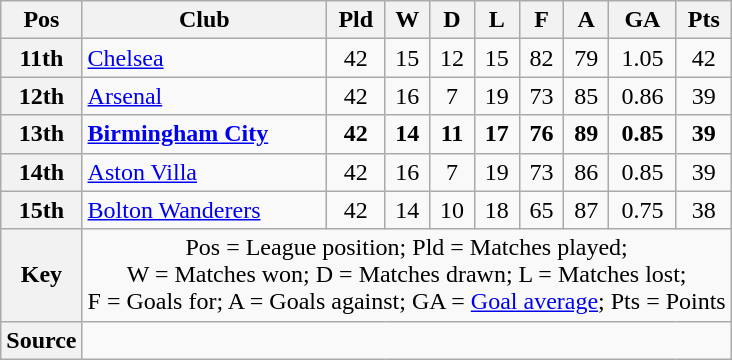<table class="wikitable" style="text-align:center">
<tr>
<th scope="col">Pos</th>
<th scope="col">Club</th>
<th scope="col">Pld</th>
<th scope="col">W</th>
<th scope="col">D</th>
<th scope="col">L</th>
<th scope="col">F</th>
<th scope="col">A</th>
<th scope="col">GA</th>
<th scope="col">Pts</th>
</tr>
<tr>
<th scope="row">11th</th>
<td align="left"><a href='#'>Chelsea</a></td>
<td>42</td>
<td>15</td>
<td>12</td>
<td>15</td>
<td>82</td>
<td>79</td>
<td>1.05</td>
<td>42</td>
</tr>
<tr>
<th scope="row">12th</th>
<td align="left"><a href='#'>Arsenal</a></td>
<td>42</td>
<td>16</td>
<td>7</td>
<td>19</td>
<td>73</td>
<td>85</td>
<td>0.86</td>
<td>39</td>
</tr>
<tr style="font-weight:bold">
<th scope="row">13th</th>
<td align="left"><a href='#'>Birmingham City</a></td>
<td>42</td>
<td>14</td>
<td>11</td>
<td>17</td>
<td>76</td>
<td>89</td>
<td>0.85</td>
<td>39</td>
</tr>
<tr>
<th scope="row">14th</th>
<td align="left"><a href='#'>Aston Villa</a></td>
<td>42</td>
<td>16</td>
<td>7</td>
<td>19</td>
<td>73</td>
<td>86</td>
<td>0.85</td>
<td>39</td>
</tr>
<tr>
<th scope="row">15th</th>
<td align="left"><a href='#'>Bolton Wanderers</a></td>
<td>42</td>
<td>14</td>
<td>10</td>
<td>18</td>
<td>65</td>
<td>87</td>
<td>0.75</td>
<td>38</td>
</tr>
<tr>
<th scope="row">Key</th>
<td colspan="9">Pos = League position; Pld = Matches played;<br>W = Matches won; D = Matches drawn; L = Matches lost;<br>F = Goals for; A = Goals against; GA = <a href='#'>Goal average</a>; Pts = Points</td>
</tr>
<tr>
<th scope="row">Source</th>
<td colspan="9"></td>
</tr>
</table>
